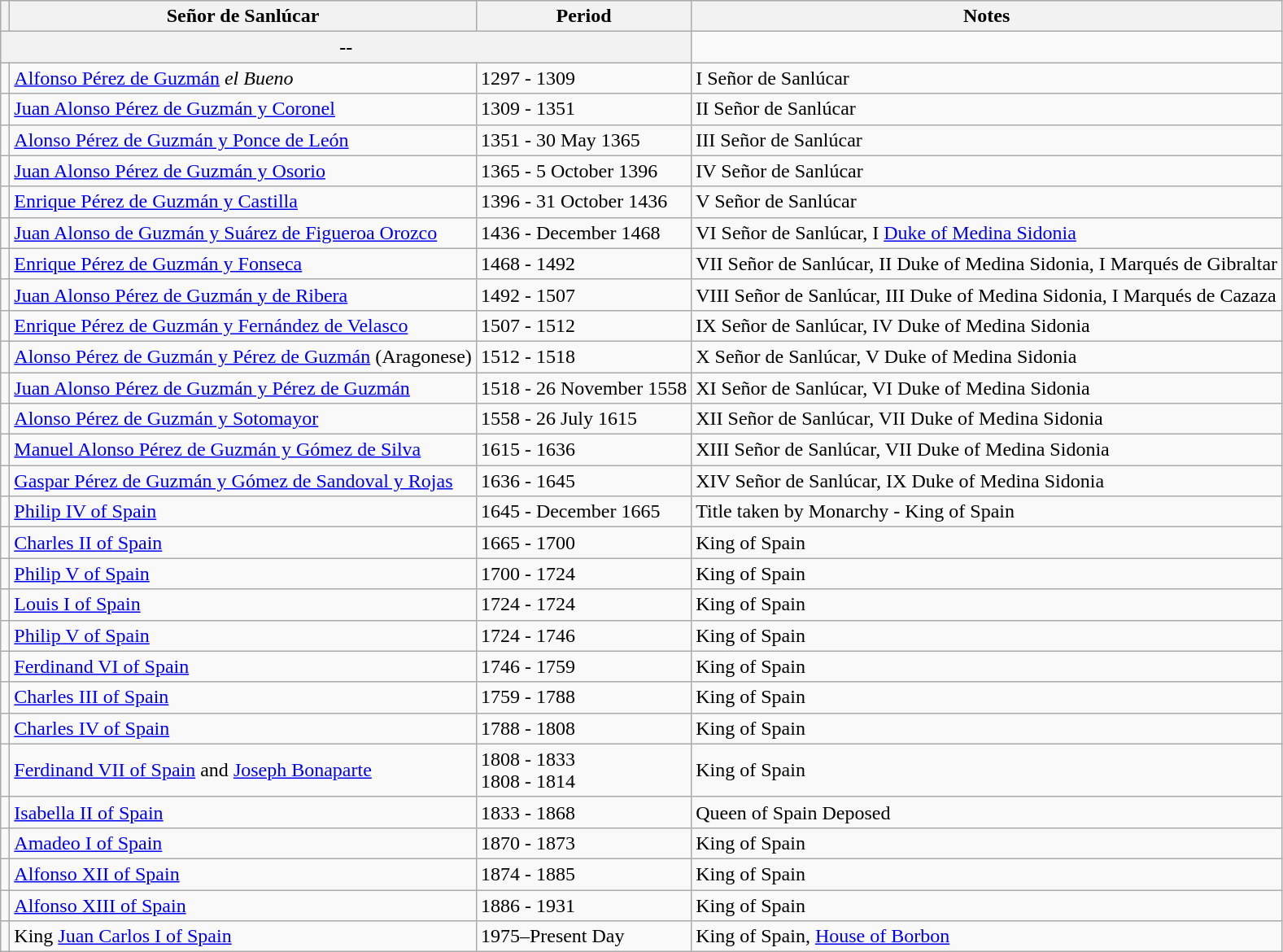<table class="wikitable">
<tr>
<th></th>
<th>Señor de Sanlúcar</th>
<th>Period</th>
<th>Notes</th>
</tr>
<tr bgcolor="#dddddd" |>
<th colspan="3">--</th>
</tr>
<tr>
<td></td>
<td><a href='#'>Alfonso Pérez de Guzmán</a> <em>el Bueno</em></td>
<td>1297 - 1309</td>
<td>I Señor de Sanlúcar</td>
</tr>
<tr>
<td></td>
<td><a href='#'>Juan Alonso Pérez de Guzmán y Coronel</a></td>
<td>1309 - 1351</td>
<td>II Señor de Sanlúcar</td>
</tr>
<tr>
<td></td>
<td><a href='#'>Alonso Pérez de Guzmán y Ponce de León</a></td>
<td>1351 - 30 May 1365</td>
<td>III Señor de Sanlúcar</td>
</tr>
<tr>
<td></td>
<td><a href='#'>Juan Alonso Pérez de Guzmán y Osorio</a></td>
<td>1365 - 5 October 1396</td>
<td>IV Señor de Sanlúcar</td>
</tr>
<tr>
<td></td>
<td><a href='#'>Enrique Pérez de Guzmán y Castilla</a></td>
<td>1396 - 31 October 1436</td>
<td>V Señor de Sanlúcar</td>
</tr>
<tr>
<td></td>
<td><a href='#'>Juan Alonso de Guzmán y Suárez de Figueroa Orozco</a></td>
<td>1436 - December 1468</td>
<td>VI Señor de Sanlúcar, I <a href='#'>Duke of Medina Sidonia</a></td>
</tr>
<tr>
<td></td>
<td><a href='#'>Enrique Pérez de Guzmán y Fonseca</a></td>
<td>1468 - 1492</td>
<td>VII Señor de Sanlúcar, II Duke of Medina Sidonia, I Marqués de Gibraltar</td>
</tr>
<tr>
<td></td>
<td><a href='#'>Juan Alonso Pérez de Guzmán y de Ribera</a></td>
<td>1492 - 1507</td>
<td>VIII Señor de Sanlúcar, III Duke of Medina Sidonia, I Marqués de Cazaza</td>
</tr>
<tr>
<td></td>
<td><a href='#'>Enrique Pérez de Guzmán y Fernández de Velasco</a></td>
<td>1507 - 1512</td>
<td>IX Señor de Sanlúcar, IV Duke of Medina Sidonia</td>
</tr>
<tr>
<td></td>
<td><a href='#'>Alonso Pérez de Guzmán y Pérez de Guzmán</a> (Aragonese)</td>
<td>1512 - 1518</td>
<td>X Señor de Sanlúcar, V Duke of Medina Sidonia</td>
</tr>
<tr>
<td></td>
<td><a href='#'>Juan Alonso Pérez de Guzmán y Pérez de Guzmán</a></td>
<td>1518 - 26 November 1558</td>
<td>XI Señor de Sanlúcar, VI Duke of Medina Sidonia</td>
</tr>
<tr>
<td></td>
<td><a href='#'>Alonso Pérez de Guzmán y Sotomayor</a></td>
<td>1558 - 26 July 1615</td>
<td>XII Señor de Sanlúcar, VII Duke of Medina Sidonia</td>
</tr>
<tr>
<td></td>
<td><a href='#'>Manuel Alonso Pérez de Guzmán y Gómez de Silva</a></td>
<td>1615 - 1636</td>
<td>XIII Señor de Sanlúcar, VII Duke of Medina Sidonia</td>
</tr>
<tr>
<td></td>
<td><a href='#'>Gaspar Pérez de Guzmán y Gómez de Sandoval y Rojas</a></td>
<td>1636 - 1645</td>
<td>XIV Señor de Sanlúcar, IX Duke of Medina Sidonia</td>
</tr>
<tr>
<td></td>
<td><a href='#'>Philip IV of Spain</a></td>
<td>1645 - December 1665</td>
<td>Title taken by Monarchy - King of Spain</td>
</tr>
<tr>
<td></td>
<td><a href='#'>Charles II of Spain</a></td>
<td>1665 - 1700</td>
<td>King of Spain</td>
</tr>
<tr>
<td></td>
<td><a href='#'>Philip V of Spain</a></td>
<td>1700 - 1724</td>
<td>King of Spain</td>
</tr>
<tr>
<td></td>
<td><a href='#'>Louis I of Spain</a></td>
<td>1724 - 1724</td>
<td>King of Spain</td>
</tr>
<tr>
<td></td>
<td><a href='#'>Philip V of Spain</a></td>
<td>1724 - 1746</td>
<td>King of Spain</td>
</tr>
<tr>
<td></td>
<td><a href='#'>Ferdinand VI of Spain</a></td>
<td>1746 - 1759</td>
<td>King of Spain</td>
</tr>
<tr>
<td></td>
<td><a href='#'>Charles III of Spain</a></td>
<td>1759 - 1788</td>
<td>King of Spain</td>
</tr>
<tr>
<td></td>
<td><a href='#'>Charles IV of Spain</a></td>
<td>1788 - 1808</td>
<td>King of Spain</td>
</tr>
<tr>
<td></td>
<td><a href='#'>Ferdinand VII of Spain</a> and <a href='#'>Joseph Bonaparte</a></td>
<td>1808 - 1833<br>1808 - 1814</td>
<td>King of Spain</td>
</tr>
<tr>
<td></td>
<td><a href='#'>Isabella II of Spain</a></td>
<td>1833 - 1868</td>
<td>Queen of Spain Deposed</td>
</tr>
<tr>
<td></td>
<td><a href='#'>Amadeo I of Spain</a></td>
<td>1870 - 1873</td>
<td>King of Spain</td>
</tr>
<tr>
<td></td>
<td><a href='#'>Alfonso XII of Spain</a></td>
<td>1874 - 1885</td>
<td>King of Spain</td>
</tr>
<tr>
<td></td>
<td><a href='#'>Alfonso XIII of Spain</a></td>
<td>1886 - 1931</td>
<td>King of Spain</td>
</tr>
<tr>
<td></td>
<td>King <a href='#'>Juan Carlos I of Spain</a></td>
<td>1975–Present Day</td>
<td>King of Spain, <a href='#'>House of Borbon</a></td>
</tr>
</table>
